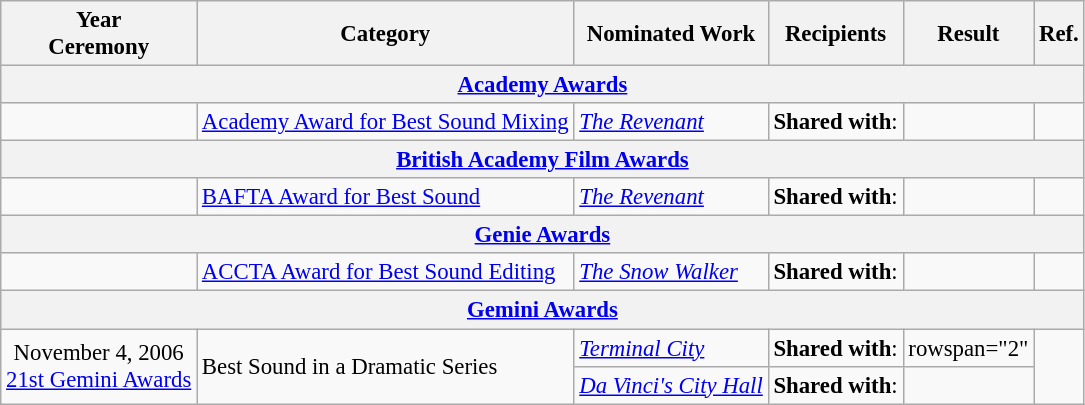<table class="wikitable" style="font-size: 95%;">
<tr>
<th>Year<br>Ceremony</th>
<th>Category</th>
<th>Nominated Work</th>
<th>Recipients</th>
<th>Result</th>
<th>Ref.</th>
</tr>
<tr>
<th colspan="6"><a href='#'>Academy Awards</a></th>
</tr>
<tr>
<td></td>
<td><a href='#'>Academy Award for Best Sound Mixing</a></td>
<td><em><a href='#'>The Revenant</a></em></td>
<td><strong>Shared with</strong>:<br></td>
<td></td>
<td></td>
</tr>
<tr>
<th colspan="6"><a href='#'>British Academy Film Awards</a></th>
</tr>
<tr>
<td></td>
<td><a href='#'>BAFTA Award for Best Sound</a></td>
<td><em><a href='#'>The Revenant</a></em></td>
<td><strong>Shared with</strong>:<br></td>
<td></td>
<td></td>
</tr>
<tr>
<th colspan="6"><a href='#'>Genie Awards</a></th>
</tr>
<tr>
<td></td>
<td><a href='#'>ACCTA Award for Best Sound Editing</a></td>
<td><em><a href='#'>The Snow Walker</a></em></td>
<td><strong>Shared with</strong>:<br></td>
<td></td>
<td></td>
</tr>
<tr>
<th colspan="6"><a href='#'>Gemini Awards</a></th>
</tr>
<tr>
<td rowspan="2" style="text-align:center;">November 4, 2006<br><a href='#'>21st Gemini Awards</a></td>
<td rowspan="2">Best Sound in a Dramatic Series</td>
<td><em><a href='#'>Terminal City</a></em></td>
<td><strong>Shared with</strong>:<br></td>
<td>rowspan="2" </td>
<td rowspan="2"></td>
</tr>
<tr>
<td><em><a href='#'>Da Vinci's City Hall</a></em></td>
<td><strong>Shared with</strong>:<br></td>
</tr>
</table>
